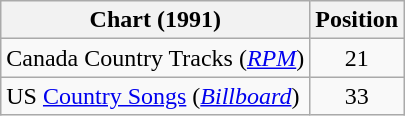<table class="wikitable sortable">
<tr>
<th scope="col">Chart (1991)</th>
<th scope="col">Position</th>
</tr>
<tr>
<td>Canada Country Tracks (<em><a href='#'>RPM</a></em>)</td>
<td align="center">21</td>
</tr>
<tr>
<td>US <a href='#'>Country Songs</a> (<em><a href='#'>Billboard</a></em>)</td>
<td align="center">33</td>
</tr>
</table>
